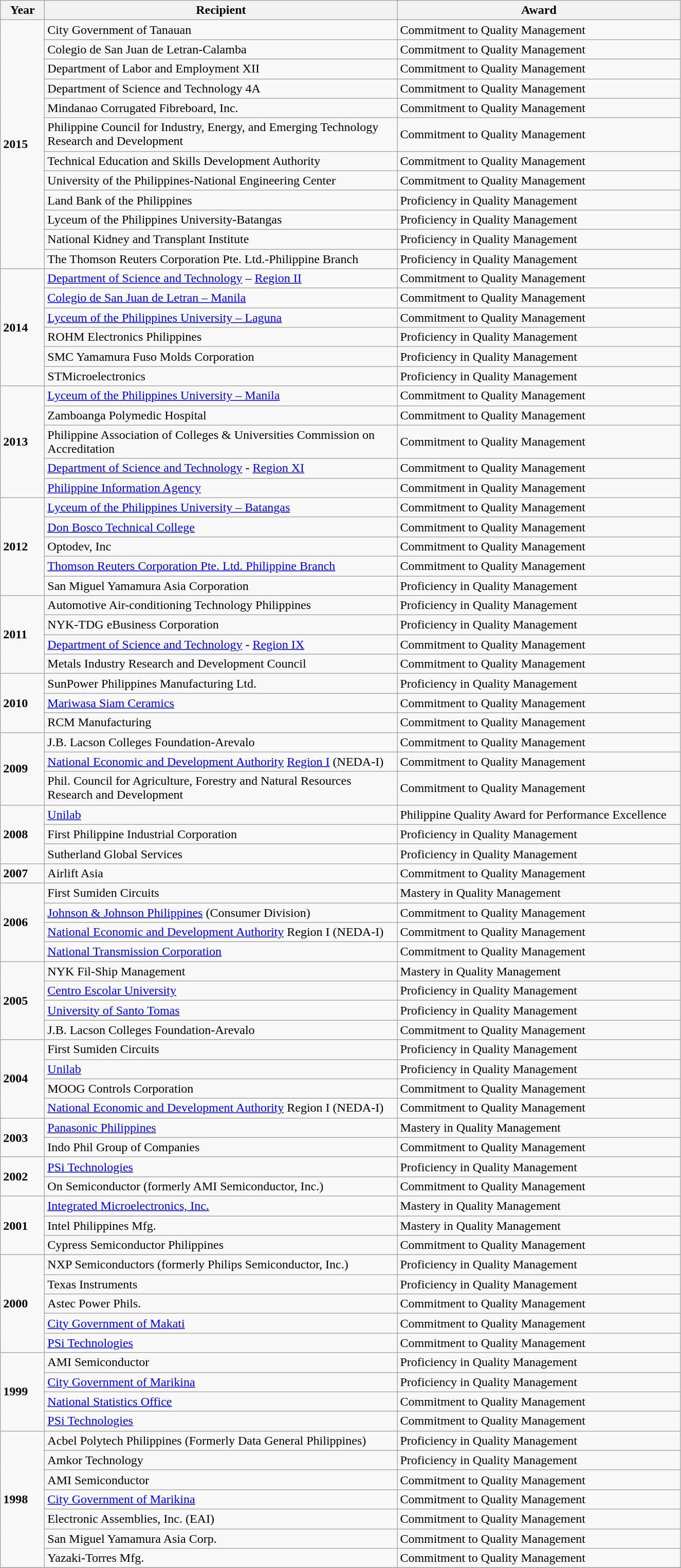<table class="wikitable">
<tr>
<th width="50">Year</th>
<th width="450">Recipient</th>
<th width="360">Award</th>
</tr>
<tr>
<td rowspan="12"><strong>2015</strong></td>
<td>City Government of Tanauan</td>
<td>Commitment to Quality Management</td>
</tr>
<tr>
<td>Colegio de San Juan de Letran-Calamba</td>
<td>Commitment to Quality Management</td>
</tr>
<tr>
<td>Department of Labor and Employment XII</td>
<td>Commitment to Quality Management</td>
</tr>
<tr>
<td>Department of Science and Technology 4A</td>
<td>Commitment to Quality Management</td>
</tr>
<tr>
<td>Mindanao Corrugated Fibreboard, Inc.</td>
<td>Commitment to Quality Management</td>
</tr>
<tr>
<td>Philippine Council for Industry, Energy, and Emerging Technology Research and Development</td>
<td>Commitment to Quality Management</td>
</tr>
<tr>
<td>Technical Education and Skills Development Authority</td>
<td>Commitment to Quality Management</td>
</tr>
<tr>
<td>University of the Philippines-National Engineering Center</td>
<td>Commitment to Quality Management</td>
</tr>
<tr>
<td>Land Bank of the Philippines</td>
<td>Proficiency in Quality Management</td>
</tr>
<tr>
<td>Lyceum of the Philippines University-Batangas</td>
<td>Proficiency in Quality Management</td>
</tr>
<tr>
<td>National Kidney and Transplant Institute</td>
<td>Proficiency in Quality Management</td>
</tr>
<tr>
<td>The Thomson Reuters Corporation Pte. Ltd.-Philippine Branch</td>
<td>Proficiency in Quality Management</td>
</tr>
<tr>
<td rowspan=6><strong> 2014</strong></td>
<td><a href='#'>Department of Science and Technology</a> – <a href='#'>Region II</a></td>
<td>Commitment to Quality Management</td>
</tr>
<tr>
<td><a href='#'>Colegio de San Juan de Letran – Manila</a></td>
<td>Commitment to Quality Management</td>
</tr>
<tr>
<td><a href='#'>Lyceum of the Philippines University – Laguna</a></td>
<td>Commitment to Quality Management</td>
</tr>
<tr>
<td>ROHM Electronics Philippines</td>
<td>Proficiency in Quality Management</td>
</tr>
<tr>
<td>SMC Yamamura Fuso Molds Corporation</td>
<td>Proficiency in Quality Management</td>
</tr>
<tr>
<td>STMicroelectronics</td>
<td>Proficiency in Quality Management</td>
</tr>
<tr>
<td rowspan=5><strong> 2013</strong></td>
<td><a href='#'>Lyceum of the Philippines University – Manila</a></td>
<td>Commitment to Quality Management</td>
</tr>
<tr>
<td>Zamboanga Polymedic Hospital</td>
<td>Commitment to Quality Management</td>
</tr>
<tr>
<td>Philippine Association of Colleges & Universities Commission on Accreditation</td>
<td>Commitment to Quality Management</td>
</tr>
<tr>
<td><a href='#'>Department of Science and Technology</a> - <a href='#'>Region XI</a></td>
<td>Commitment to Quality Management</td>
</tr>
<tr>
<td><a href='#'>Philippine Information Agency</a></td>
<td>Commitment in Quality Management</td>
</tr>
<tr>
<td rowspan=5><strong> 2012</strong></td>
<td><a href='#'>Lyceum of the Philippines University – Batangas</a></td>
<td>Commitment to Quality Management</td>
</tr>
<tr>
<td><a href='#'>Don Bosco Technical College</a></td>
<td>Commitment to Quality Management</td>
</tr>
<tr>
<td>Optodev, Inc</td>
<td>Commitment to Quality Management</td>
</tr>
<tr>
<td><a href='#'>Thomson Reuters Corporation Pte. Ltd. Philippine Branch</a></td>
<td>Commitment to Quality Management</td>
</tr>
<tr>
<td>San Miguel Yamamura Asia Corporation</td>
<td>Proficiency in Quality Management</td>
</tr>
<tr>
<td rowspan=4><strong> 2011</strong></td>
<td>Automotive Air-conditioning Technology Philippines</td>
<td>Proficiency in Quality Management</td>
</tr>
<tr>
<td>NYK-TDG eBusiness Corporation</td>
<td>Proficiency in Quality Management</td>
</tr>
<tr>
<td><a href='#'>Department of Science and Technology</a> - <a href='#'>Region IX</a></td>
<td>Commitment to Quality Management</td>
</tr>
<tr>
<td>Metals Industry Research and Development Council</td>
<td>Commitment to Quality Management</td>
</tr>
<tr>
<td rowspan=3><strong> 2010</strong></td>
<td>SunPower Philippines Manufacturing Ltd.</td>
<td>Proficiency in Quality Management</td>
</tr>
<tr>
<td><a href='#'>Mariwasa Siam Ceramics</a></td>
<td>Commitment to Quality Management</td>
</tr>
<tr>
<td>RCM Manufacturing</td>
<td>Commitment to Quality Management</td>
</tr>
<tr>
<td rowspan=3><strong>2009</strong></td>
<td>J.B. Lacson Colleges Foundation-Arevalo</td>
<td>Commitment to Quality Management</td>
</tr>
<tr>
<td><a href='#'>National Economic and Development Authority</a> <a href='#'>Region I</a> (NEDA-I)</td>
<td>Commitment to Quality Management</td>
</tr>
<tr>
<td>Phil. Council for Agriculture, Forestry and Natural Resources Research and Development</td>
<td>Commitment to Quality Management</td>
</tr>
<tr>
<td rowspan=3><strong> 2008</strong></td>
<td><a href='#'>Unilab</a></td>
<td>Philippine Quality Award for Performance Excellence</td>
</tr>
<tr>
<td>First Philippine Industrial Corporation</td>
<td>Proficiency in Quality Management</td>
</tr>
<tr>
<td>Sutherland Global Services</td>
<td>Proficiency in Quality Management</td>
</tr>
<tr>
<td><strong> 2007</strong></td>
<td>Airlift Asia</td>
<td>Commitment to Quality Management</td>
</tr>
<tr>
<td rowspan=4><strong> 2006</strong></td>
<td>First Sumiden Circuits</td>
<td>Mastery in Quality Management</td>
</tr>
<tr>
<td><a href='#'>Johnson & Johnson Philippines</a> (Consumer Division)</td>
<td>Commitment to Quality Management</td>
</tr>
<tr>
<td><a href='#'>National Economic and Development Authority</a> Region I (NEDA-I)</td>
<td>Commitment to Quality Management</td>
</tr>
<tr>
<td><a href='#'>National Transmission Corporation</a></td>
<td>Commitment to Quality Management</td>
</tr>
<tr>
<td rowspan=4><strong> 2005</strong></td>
<td>NYK Fil-Ship Management</td>
<td>Mastery in Quality Management</td>
</tr>
<tr>
<td><a href='#'>Centro Escolar University</a></td>
<td>Proficiency in Quality Management</td>
</tr>
<tr>
<td><a href='#'>University of Santo Tomas</a></td>
<td>Proficiency in Quality Management</td>
</tr>
<tr>
<td>J.B. Lacson Colleges Foundation-Arevalo</td>
<td>Commitment to Quality Management</td>
</tr>
<tr>
<td rowspan=4><strong> 2004</strong></td>
<td>First Sumiden Circuits</td>
<td>Proficiency in Quality Management</td>
</tr>
<tr>
<td><a href='#'>Unilab</a></td>
<td>Proficiency in Quality Management</td>
</tr>
<tr>
<td>MOOG Controls Corporation</td>
<td>Commitment to Quality Management</td>
</tr>
<tr>
<td><a href='#'>National Economic and Development Authority</a> Region I (NEDA-I)</td>
<td>Commitment to Quality Management</td>
</tr>
<tr>
<td rowspan=2><strong> 2003</strong></td>
<td><a href='#'>Panasonic Philippines</a></td>
<td>Mastery in Quality Management</td>
</tr>
<tr>
<td>Indo Phil Group of Companies</td>
<td>Commitment to Quality Management</td>
</tr>
<tr>
<td rowspan=2><strong> 2002</strong></td>
<td><a href='#'>PSi Technologies</a></td>
<td>Proficiency in Quality Management</td>
</tr>
<tr>
<td>On Semiconductor (formerly AMI Semiconductor, Inc.)</td>
<td>Commitment to Quality Management</td>
</tr>
<tr>
<td rowspan=3><strong>2001</strong></td>
<td><a href='#'>Integrated Microelectronics, Inc.</a></td>
<td>Mastery in Quality Management</td>
</tr>
<tr>
<td>Intel Philippines Mfg.</td>
<td>Mastery in Quality Management</td>
</tr>
<tr>
<td>Cypress Semiconductor Philippines</td>
<td>Commitment to Quality Management</td>
</tr>
<tr>
<td rowspan=5><strong> 2000</strong></td>
<td>NXP Semiconductors (formerly Philips Semiconductor, Inc.)</td>
<td>Proficiency in Quality Management</td>
</tr>
<tr>
<td>Texas Instruments</td>
<td>Proficiency in Quality Management</td>
</tr>
<tr>
<td>Astec Power Phils.</td>
<td>Commitment to Quality Management</td>
</tr>
<tr>
<td><a href='#'>City Government of Makati</a></td>
<td>Commitment to Quality Management</td>
</tr>
<tr>
<td><a href='#'>PSi Technologies</a></td>
<td>Commitment to Quality Management</td>
</tr>
<tr>
<td rowspan=4><strong> 1999</strong></td>
<td>AMI Semiconductor</td>
<td>Proficiency in Quality Management</td>
</tr>
<tr>
<td><a href='#'>City Government of Marikina</a></td>
<td>Proficiency in Quality Management</td>
</tr>
<tr>
<td><a href='#'>National Statistics Office</a></td>
<td>Commitment to Quality Management</td>
</tr>
<tr>
<td><a href='#'>PSi Technologies</a></td>
<td>Commitment to Quality Management</td>
</tr>
<tr>
<td rowspan=7><strong>1998</strong></td>
<td>Acbel Polytech Philippines (Formerly Data General Philippines)</td>
<td>Proficiency in Quality Management</td>
</tr>
<tr>
<td>Amkor Technology</td>
<td>Proficiency in Quality Management</td>
</tr>
<tr>
<td>AMI Semiconductor</td>
<td>Commitment to Quality Management</td>
</tr>
<tr>
<td><a href='#'>City Government of Marikina</a></td>
<td>Commitment to Quality Management</td>
</tr>
<tr>
<td>Electronic Assemblies, Inc. (EAI)</td>
<td>Commitment to Quality Management</td>
</tr>
<tr>
<td>San Miguel Yamamura Asia Corp.</td>
<td>Commitment to Quality Management</td>
</tr>
<tr>
<td>Yazaki-Torres Mfg.</td>
<td>Commitment to Quality Management</td>
</tr>
<tr>
</tr>
</table>
